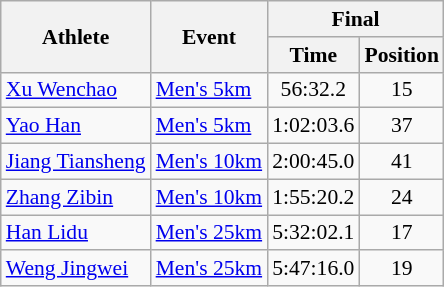<table class="wikitable" style="font-size:90%;">
<tr>
<th rowspan=2>Athlete</th>
<th rowspan=2>Event</th>
<th colspan=2>Final</th>
</tr>
<tr>
<th>Time</th>
<th>Position</th>
</tr>
<tr>
<td><a href='#'>Xu Wenchao</a></td>
<td><a href='#'>Men's 5km</a></td>
<td align=center>56:32.2</td>
<td align=center>15</td>
</tr>
<tr>
<td><a href='#'>Yao Han</a></td>
<td><a href='#'>Men's 5km</a></td>
<td align=center>1:02:03.6</td>
<td align=center>37</td>
</tr>
<tr>
<td><a href='#'>Jiang Tiansheng</a></td>
<td><a href='#'>Men's 10km</a></td>
<td align=center>2:00:45.0</td>
<td align=center>41</td>
</tr>
<tr>
<td><a href='#'>Zhang Zibin</a></td>
<td><a href='#'>Men's 10km</a></td>
<td align=center>1:55:20.2</td>
<td align=center>24</td>
</tr>
<tr>
<td><a href='#'>Han Lidu</a></td>
<td><a href='#'>Men's 25km</a></td>
<td align=center>5:32:02.1</td>
<td align=center>17</td>
</tr>
<tr>
<td><a href='#'>Weng Jingwei</a></td>
<td><a href='#'>Men's 25km</a></td>
<td align=center>5:47:16.0</td>
<td align=center>19</td>
</tr>
</table>
